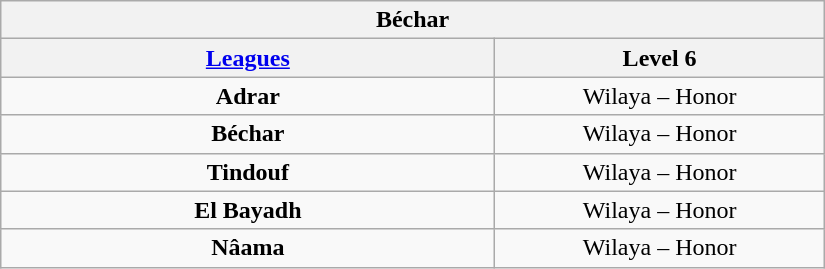<table class="wikitable" style="text-align: center;">
<tr>
<th colspan=3>Béchar</th>
</tr>
<tr>
<th width="30%"><a href='#'>Leagues</a></th>
<th width="20%">Level 6</th>
</tr>
<tr>
<td><strong>Adrar</strong></td>
<td>Wilaya – Honor</td>
</tr>
<tr>
<td><strong>Béchar</strong></td>
<td>Wilaya – Honor</td>
</tr>
<tr>
<td><strong>Tindouf</strong></td>
<td>Wilaya – Honor</td>
</tr>
<tr>
<td><strong>El Bayadh</strong></td>
<td>Wilaya – Honor</td>
</tr>
<tr>
<td><strong>Nâama</strong></td>
<td>Wilaya – Honor</td>
</tr>
</table>
